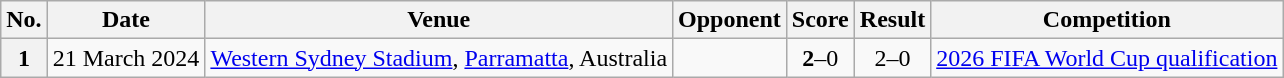<table class="wikitable sortable plainrowheaders">
<tr>
<th scope=col>No.</th>
<th scope=col data-sort-type=date>Date</th>
<th scope=col>Venue</th>
<th scope=col>Opponent</th>
<th scope=col>Score</th>
<th scope=col>Result</th>
<th scope=col>Competition</th>
</tr>
<tr>
<th scope=row>1</th>
<td>21 March 2024</td>
<td><a href='#'>Western Sydney Stadium</a>, <a href='#'>Parramatta</a>, Australia</td>
<td></td>
<td align=center><strong>2</strong>–0</td>
<td align=center>2–0</td>
<td><a href='#'>2026 FIFA World Cup qualification</a></td>
</tr>
</table>
